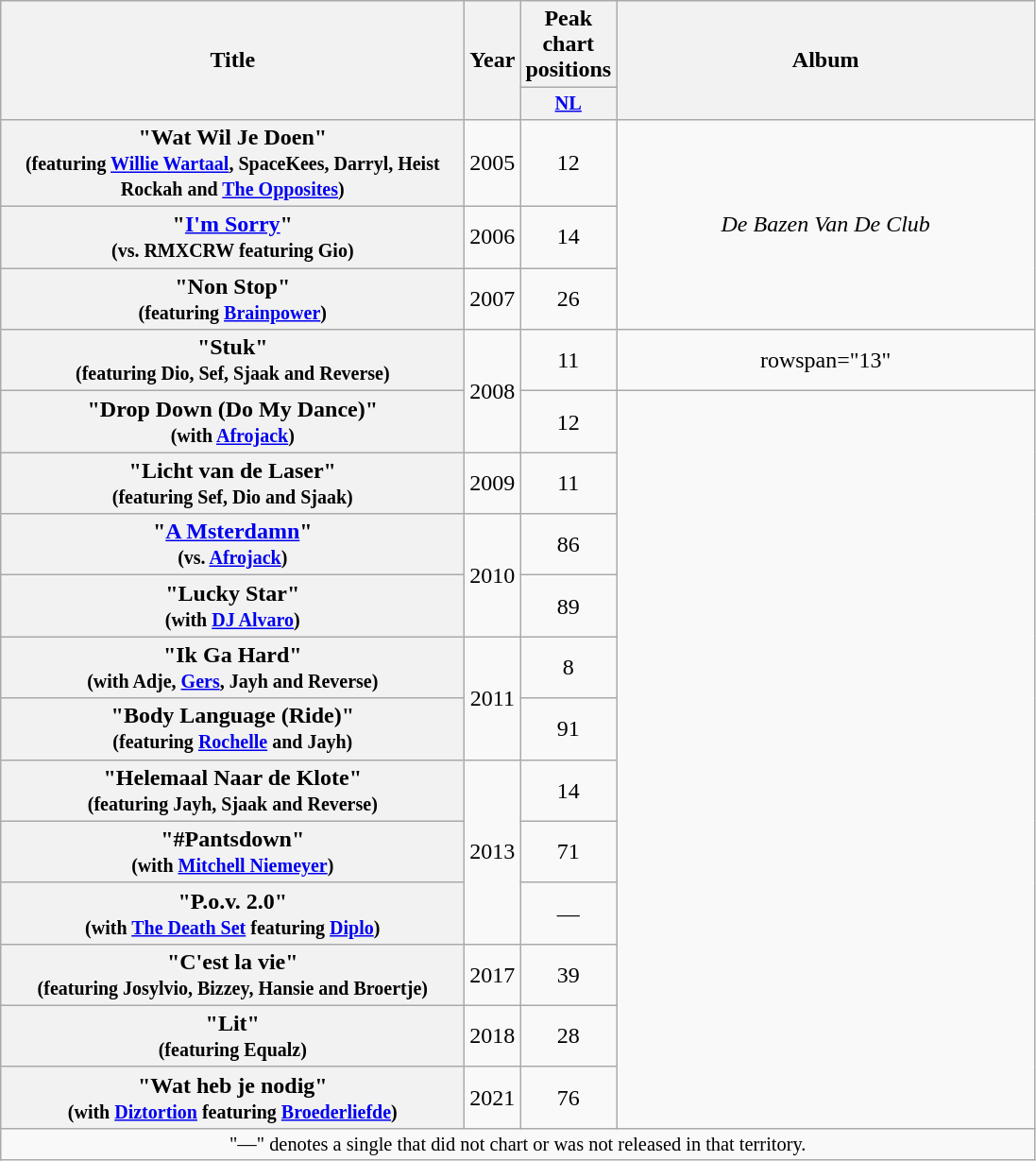<table class="wikitable plainrowheaders" style="text-align:center;" border="1">
<tr>
<th scope="col" rowspan="2" style="width:20em;">Title</th>
<th scope="col" rowspan="2" style="width:1em;">Year</th>
<th scope="col" colspan="1">Peak chart positions</th>
<th scope="col" rowspan="2" style="width:18em;">Album</th>
</tr>
<tr>
<th scope="col" style="width:3em; font-size:85%;"><a href='#'>NL</a><br></th>
</tr>
<tr>
<th scope="row">"Wat Wil Je Doen"<br><small>(featuring <a href='#'>Willie Wartaal</a>, SpaceKees, Darryl, Heist Rockah and <a href='#'>The Opposites</a>)</small></th>
<td>2005</td>
<td>12</td>
<td rowspan="3"><em>De Bazen Van De Club</em></td>
</tr>
<tr>
<th scope="row">"<a href='#'>I'm Sorry</a>"<br><small>(vs. RMXCRW featuring Gio)</small></th>
<td>2006</td>
<td>14</td>
</tr>
<tr>
<th scope="row">"Non Stop"<br><small>(featuring <a href='#'>Brainpower</a>)</small></th>
<td>2007</td>
<td>26</td>
</tr>
<tr>
<th scope="row">"Stuk"<br><small>(featuring Dio, Sef, Sjaak and Reverse)</small></th>
<td rowspan="2">2008</td>
<td>11</td>
<td>rowspan="13" </td>
</tr>
<tr>
<th scope="row">"Drop Down (Do My Dance)"<br><small>(with <a href='#'>Afrojack</a>)</small></th>
<td>12</td>
</tr>
<tr>
<th scope="row">"Licht van de Laser"<br><small>(featuring Sef, Dio and Sjaak)</small></th>
<td>2009</td>
<td>11</td>
</tr>
<tr>
<th scope="row">"<a href='#'>A Msterdamn</a>"<br><small>(vs. <a href='#'>Afrojack</a>)</small></th>
<td rowspan="2">2010</td>
<td>86</td>
</tr>
<tr>
<th scope="row">"Lucky Star"<br><small>(with <a href='#'>DJ Alvaro</a>)</small></th>
<td>89</td>
</tr>
<tr>
<th scope="row">"Ik Ga Hard"<br><small>(with Adje, <a href='#'>Gers</a>, Jayh and Reverse)</small></th>
<td rowspan="2">2011</td>
<td>8</td>
</tr>
<tr>
<th scope="row">"Body Language (Ride)"<br><small>(featuring <a href='#'>Rochelle</a> and Jayh)</small></th>
<td>91</td>
</tr>
<tr>
<th scope="row">"Helemaal Naar de Klote"<br><small>(featuring Jayh, Sjaak and Reverse)</small></th>
<td rowspan="3">2013</td>
<td>14</td>
</tr>
<tr>
<th scope="row">"#Pantsdown"<br><small>(with <a href='#'>Mitchell Niemeyer</a>)</small></th>
<td>71</td>
</tr>
<tr>
<th scope="row">"P.o.v. 2.0"<br><small>(with <a href='#'>The Death Set</a> featuring <a href='#'>Diplo</a>)</small></th>
<td>—</td>
</tr>
<tr>
<th scope="row">"C'est la vie"<br><small>(featuring Josylvio, Bizzey, Hansie and Broertje)</small></th>
<td>2017</td>
<td>39</td>
</tr>
<tr>
<th scope="row">"Lit"<br><small>(featuring Equalz)</small></th>
<td>2018</td>
<td>28</td>
</tr>
<tr>
<th scope="row">"Wat heb je nodig"<br><small>(with <a href='#'>Diztortion</a> featuring <a href='#'>Broederliefde</a>)</small></th>
<td>2021</td>
<td>76</td>
</tr>
<tr>
<td colspan="4" style="font-size:85%">"—" denotes a single that did not chart or was not released in that territory.</td>
</tr>
</table>
